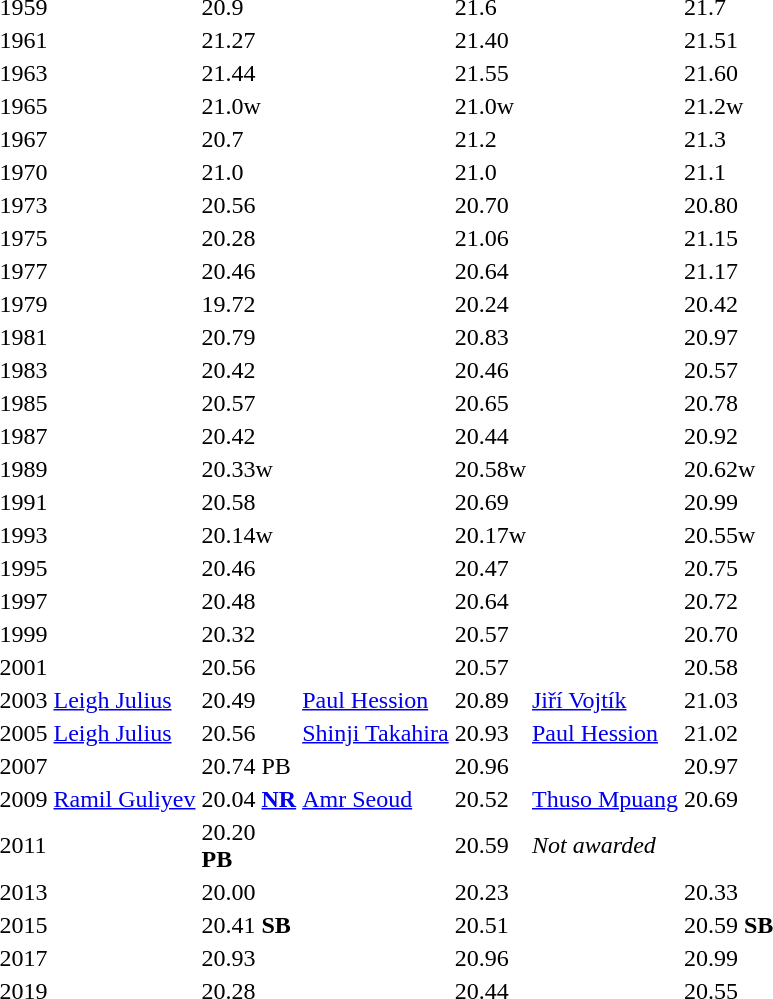<table>
<tr>
<td>1959</td>
<td></td>
<td>20.9</td>
<td></td>
<td>21.6</td>
<td></td>
<td>21.7</td>
</tr>
<tr>
<td>1961</td>
<td></td>
<td>21.27</td>
<td></td>
<td>21.40</td>
<td></td>
<td>21.51</td>
</tr>
<tr>
<td>1963</td>
<td></td>
<td>21.44</td>
<td></td>
<td>21.55</td>
<td></td>
<td>21.60</td>
</tr>
<tr>
<td>1965</td>
<td></td>
<td>21.0w</td>
<td></td>
<td>21.0w</td>
<td></td>
<td>21.2w</td>
</tr>
<tr>
<td>1967</td>
<td></td>
<td>20.7</td>
<td></td>
<td>21.2</td>
<td></td>
<td>21.3</td>
</tr>
<tr>
<td>1970</td>
<td></td>
<td>21.0</td>
<td></td>
<td>21.0</td>
<td></td>
<td>21.1</td>
</tr>
<tr>
<td>1973</td>
<td></td>
<td>20.56</td>
<td></td>
<td>20.70</td>
<td></td>
<td>20.80</td>
</tr>
<tr>
<td>1975</td>
<td></td>
<td>20.28</td>
<td></td>
<td>21.06</td>
<td></td>
<td>21.15</td>
</tr>
<tr>
<td>1977</td>
<td></td>
<td>20.46</td>
<td></td>
<td>20.64</td>
<td></td>
<td>21.17</td>
</tr>
<tr>
<td>1979</td>
<td></td>
<td>19.72 </td>
<td></td>
<td>20.24</td>
<td></td>
<td>20.42</td>
</tr>
<tr>
<td>1981</td>
<td></td>
<td>20.79</td>
<td></td>
<td>20.83</td>
<td></td>
<td>20.97</td>
</tr>
<tr>
<td>1983</td>
<td></td>
<td>20.42</td>
<td></td>
<td>20.46</td>
<td></td>
<td>20.57</td>
</tr>
<tr>
<td>1985</td>
<td></td>
<td>20.57</td>
<td></td>
<td>20.65</td>
<td></td>
<td>20.78</td>
</tr>
<tr>
<td>1987</td>
<td></td>
<td>20.42</td>
<td></td>
<td>20.44</td>
<td></td>
<td>20.92</td>
</tr>
<tr>
<td>1989</td>
<td></td>
<td>20.33w</td>
<td></td>
<td>20.58w</td>
<td></td>
<td>20.62w</td>
</tr>
<tr>
<td>1991</td>
<td></td>
<td>20.58</td>
<td></td>
<td>20.69</td>
<td></td>
<td>20.99</td>
</tr>
<tr>
<td>1993</td>
<td></td>
<td>20.14w</td>
<td></td>
<td>20.17w</td>
<td></td>
<td>20.55w</td>
</tr>
<tr>
<td>1995</td>
<td></td>
<td>20.46</td>
<td></td>
<td>20.47</td>
<td></td>
<td>20.75</td>
</tr>
<tr>
<td>1997</td>
<td></td>
<td>20.48</td>
<td></td>
<td>20.64</td>
<td></td>
<td>20.72</td>
</tr>
<tr>
<td>1999</td>
<td></td>
<td>20.32</td>
<td></td>
<td>20.57</td>
<td></td>
<td>20.70</td>
</tr>
<tr>
<td>2001</td>
<td></td>
<td>20.56</td>
<td></td>
<td>20.57</td>
<td></td>
<td>20.58</td>
</tr>
<tr>
<td>2003</td>
<td><a href='#'>Leigh Julius</a><br> </td>
<td>20.49</td>
<td><a href='#'>Paul Hession</a><br> </td>
<td>20.89</td>
<td><a href='#'>Jiří Vojtík</a><br> </td>
<td>21.03</td>
</tr>
<tr>
<td>2005<br></td>
<td><a href='#'>Leigh Julius</a><br> </td>
<td>20.56</td>
<td><a href='#'>Shinji Takahira</a><br> </td>
<td>20.93</td>
<td><a href='#'>Paul Hession</a><br> </td>
<td>21.02</td>
</tr>
<tr>
<td>2007<br></td>
<td></td>
<td>20.74 PB</td>
<td></td>
<td>20.96</td>
<td></td>
<td>20.97</td>
</tr>
<tr>
<td>2009<br></td>
<td><a href='#'>Ramil Guliyev</a><br> </td>
<td>20.04 <strong><a href='#'>NR</a></strong></td>
<td><a href='#'>Amr Seoud</a><br> </td>
<td>20.52</td>
<td><a href='#'>Thuso Mpuang</a> <br> </td>
<td>20.69</td>
</tr>
<tr>
<td rowspan=2>2011<br></td>
<td rowspan=2></td>
<td rowspan=2>20.20<br><strong>PB</strong></td>
<td></td>
<td rowspan=2>20.59</td>
<td rowspan=2 colspan=2><em>Not awarded</em></td>
</tr>
<tr>
<td></td>
</tr>
<tr>
<td>2013<br></td>
<td></td>
<td>20.00</td>
<td></td>
<td>20.23</td>
<td></td>
<td>20.33</td>
</tr>
<tr>
<td>2015<br></td>
<td></td>
<td>20.41 <strong>SB</strong></td>
<td></td>
<td>20.51</td>
<td></td>
<td>20.59 <strong>SB</strong></td>
</tr>
<tr>
<td>2017<br></td>
<td></td>
<td>20.93</td>
<td></td>
<td>20.96</td>
<td></td>
<td>20.99</td>
</tr>
<tr>
<td>2019<br></td>
<td></td>
<td>20.28</td>
<td></td>
<td>20.44</td>
<td></td>
<td>20.55</td>
</tr>
</table>
